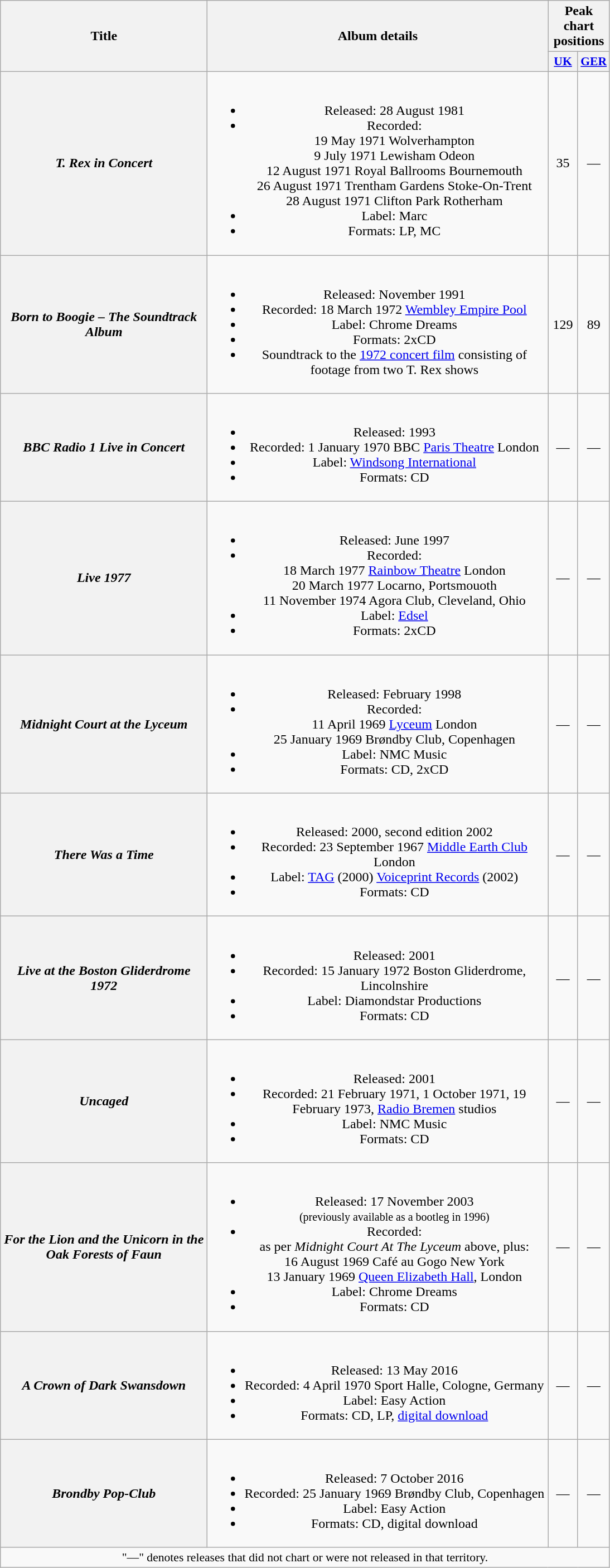<table class="wikitable plainrowheaders" style="text-align:center;">
<tr>
<th rowspan="2" scope="col" style="width:15em;">Title</th>
<th rowspan="2" scope="col" style="width:25em;">Album details</th>
<th colspan="2">Peak chart positions</th>
</tr>
<tr>
<th scope="col" style="width:2em;font-size:90%;"><a href='#'>UK</a><br></th>
<th scope="col" style="width:2em;font-size:90%;"><a href='#'>GER</a><br></th>
</tr>
<tr>
<th scope="row"><em>T. Rex in Concert</em></th>
<td><br><ul><li>Released: 28 August 1981</li><li>Recorded:<br>19 May 1971 Wolverhampton <br>9 July 1971 Lewisham Odeon <br>12 August 1971 Royal Ballrooms Bournemouth <br>26 August 1971 Trentham Gardens Stoke-On-Trent <br>28 August 1971 Clifton Park Rotherham</li><li>Label: Marc</li><li>Formats: LP, MC</li></ul></td>
<td>35</td>
<td>—</td>
</tr>
<tr>
<th scope="row"><em>Born to Boogie – The Soundtrack Album</em></th>
<td><br><ul><li>Released: November 1991</li><li>Recorded: 18 March 1972 <a href='#'>Wembley Empire Pool</a></li><li>Label: Chrome Dreams</li><li>Formats: 2xCD</li><li>Soundtrack to the <a href='#'>1972 concert film</a> consisting of footage from two T. Rex shows</li></ul></td>
<td>129</td>
<td>89</td>
</tr>
<tr>
<th scope="row"><em>BBC Radio 1 Live in Concert</em></th>
<td><br><ul><li>Released: 1993</li><li>Recorded: 1 January 1970 BBC <a href='#'>Paris Theatre</a> London</li><li>Label: <a href='#'>Windsong International</a></li><li>Formats: CD</li></ul></td>
<td>—</td>
<td>—</td>
</tr>
<tr>
<th scope="row"><em>Live 1977</em></th>
<td><br><ul><li>Released: June 1997</li><li>Recorded:<br>18 March 1977 <a href='#'>Rainbow Theatre</a> London <br>20 March 1977 Locarno, Portsmouoth <br>11 November 1974 Agora Club, Cleveland, Ohio</li><li>Label: <a href='#'>Edsel</a></li><li>Formats: 2xCD</li></ul></td>
<td>—</td>
<td>—</td>
</tr>
<tr>
<th scope="row"><em>Midnight Court at the Lyceum</em></th>
<td><br><ul><li>Released: February 1998</li><li>Recorded:<br>11 April 1969 <a href='#'>Lyceum</a> London <br> 25 January 1969 Brøndby Club, Copenhagen</li><li>Label: NMC Music</li><li>Formats: CD, 2xCD</li></ul></td>
<td>—</td>
<td>—</td>
</tr>
<tr>
<th scope="row"><em>There Was a Time</em></th>
<td><br><ul><li>Released: 2000, second edition 2002</li><li>Recorded: 23 September 1967 <a href='#'>Middle Earth Club</a> London</li><li>Label: <a href='#'>TAG</a> (2000) <a href='#'>Voiceprint Records</a> (2002)</li><li>Formats: CD</li></ul></td>
<td>—</td>
<td>—</td>
</tr>
<tr>
<th scope="row"><em>Live at the Boston Gliderdrome 1972</em></th>
<td><br><ul><li>Released: 2001</li><li>Recorded: 15 January 1972 Boston Gliderdrome, Lincolnshire</li><li>Label: Diamondstar Productions</li><li>Formats: CD</li></ul></td>
<td>—</td>
<td>—</td>
</tr>
<tr>
<th scope="row"><em>Uncaged</em></th>
<td><br><ul><li>Released: 2001</li><li>Recorded: 21 February 1971, 1 October 1971, 19 February 1973, <a href='#'>Radio Bremen</a> studios</li><li>Label: NMC Music</li><li>Formats: CD</li></ul></td>
<td>—</td>
<td>—</td>
</tr>
<tr>
<th scope="row"><em>For the Lion and the Unicorn in the Oak Forests of Faun</em></th>
<td><br><ul><li>Released: 17 November 2003 <br><small>(previously available as a bootleg in 1996)</small></li><li>Recorded:<br>as per <em>Midnight Court At The Lyceum</em> above, plus:<br>16 August 1969 Café au Gogo New York <br> 13 January 1969 <a href='#'>Queen Elizabeth Hall</a>, London</li><li>Label: Chrome Dreams</li><li>Formats: CD</li></ul></td>
<td>—</td>
<td>—</td>
</tr>
<tr>
<th scope="row"><em>A Crown of Dark Swansdown</em></th>
<td><br><ul><li>Released: 13 May 2016</li><li>Recorded: 4 April 1970 Sport Halle, Cologne, Germany</li><li>Label: Easy Action</li><li>Formats: CD, LP, <a href='#'>digital download</a></li></ul></td>
<td>—</td>
<td>—</td>
</tr>
<tr>
<th scope="row"><em>Brondby Pop-Club</em></th>
<td><br><ul><li>Released: 7 October 2016</li><li>Recorded: 25 January 1969 Brøndby Club, Copenhagen</li><li>Label: Easy Action</li><li>Formats: CD, digital download</li></ul></td>
<td>—</td>
<td>—</td>
</tr>
<tr>
<td colspan="4" style="font-size:90%">"—" denotes releases that did not chart or were not released in that territory.</td>
</tr>
</table>
